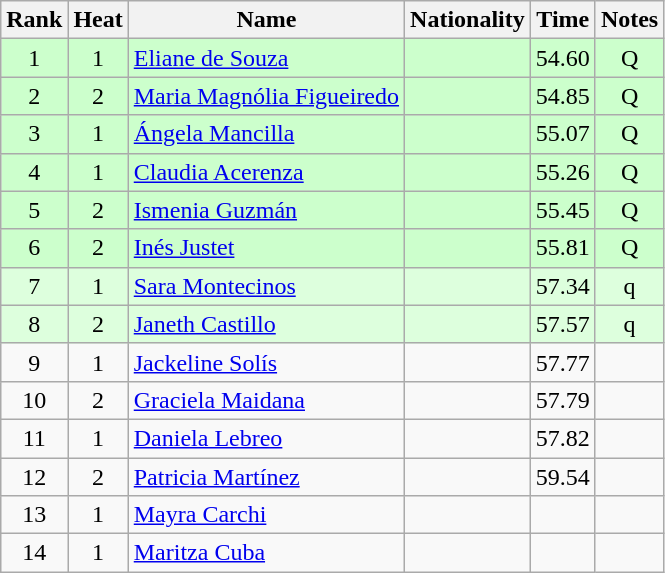<table class="wikitable sortable" style="text-align:center">
<tr>
<th>Rank</th>
<th>Heat</th>
<th>Name</th>
<th>Nationality</th>
<th>Time</th>
<th>Notes</th>
</tr>
<tr bgcolor=ccffcc>
<td>1</td>
<td>1</td>
<td align=left><a href='#'>Eliane de Souza</a></td>
<td align=left></td>
<td>54.60</td>
<td>Q</td>
</tr>
<tr bgcolor=ccffcc>
<td>2</td>
<td>2</td>
<td align=left><a href='#'>Maria Magnólia Figueiredo</a></td>
<td align=left></td>
<td>54.85</td>
<td>Q</td>
</tr>
<tr bgcolor=ccffcc>
<td>3</td>
<td>1</td>
<td align=left><a href='#'>Ángela Mancilla</a></td>
<td align=left></td>
<td>55.07</td>
<td>Q</td>
</tr>
<tr bgcolor=ccffcc>
<td>4</td>
<td>1</td>
<td align=left><a href='#'>Claudia Acerenza</a></td>
<td align=left></td>
<td>55.26</td>
<td>Q</td>
</tr>
<tr bgcolor=ccffcc>
<td>5</td>
<td>2</td>
<td align=left><a href='#'>Ismenia Guzmán</a></td>
<td align=left></td>
<td>55.45</td>
<td>Q</td>
</tr>
<tr bgcolor=ccffcc>
<td>6</td>
<td>2</td>
<td align=left><a href='#'>Inés Justet</a></td>
<td align=left></td>
<td>55.81</td>
<td>Q</td>
</tr>
<tr bgcolor=ddffdd>
<td>7</td>
<td>1</td>
<td align=left><a href='#'>Sara Montecinos</a></td>
<td align=left></td>
<td>57.34</td>
<td>q</td>
</tr>
<tr bgcolor=ddffdd>
<td>8</td>
<td>2</td>
<td align=left><a href='#'>Janeth Castillo</a></td>
<td align=left></td>
<td>57.57</td>
<td>q</td>
</tr>
<tr>
<td>9</td>
<td>1</td>
<td align=left><a href='#'>Jackeline Solís</a></td>
<td align=left></td>
<td>57.77</td>
<td></td>
</tr>
<tr>
<td>10</td>
<td>2</td>
<td align=left><a href='#'>Graciela Maidana</a></td>
<td align=left></td>
<td>57.79</td>
<td></td>
</tr>
<tr>
<td>11</td>
<td>1</td>
<td align=left><a href='#'>Daniela Lebreo</a></td>
<td align=left></td>
<td>57.82</td>
<td></td>
</tr>
<tr>
<td>12</td>
<td>2</td>
<td align=left><a href='#'>Patricia Martínez</a></td>
<td align=left></td>
<td>59.54</td>
<td></td>
</tr>
<tr>
<td>13</td>
<td>1</td>
<td align=left><a href='#'>Mayra Carchi</a></td>
<td align=left></td>
<td></td>
<td></td>
</tr>
<tr>
<td>14</td>
<td>1</td>
<td align=left><a href='#'>Maritza Cuba</a></td>
<td align=left></td>
<td></td>
<td></td>
</tr>
</table>
